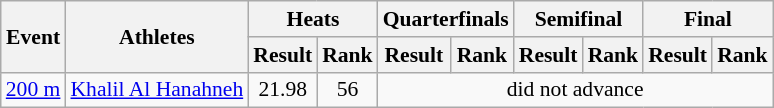<table class="wikitable" border="1" style="font-size:90%">
<tr>
<th rowspan="2">Event</th>
<th rowspan="2">Athletes</th>
<th colspan="2">Heats</th>
<th colspan="2">Quarterfinals</th>
<th colspan="2">Semifinal</th>
<th colspan="2">Final</th>
</tr>
<tr>
<th>Result</th>
<th>Rank</th>
<th>Result</th>
<th>Rank</th>
<th>Result</th>
<th>Rank</th>
<th>Result</th>
<th>Rank</th>
</tr>
<tr>
<td><a href='#'>200 m</a></td>
<td><a href='#'>Khalil Al Hanahneh</a></td>
<td align=center>21.98</td>
<td align=center>56</td>
<td align=center colspan=6>did not advance</td>
</tr>
</table>
